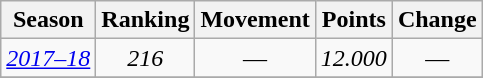<table class="wikitable plainrowheaders sortable" style="text-align: center;">
<tr>
<th>Season</th>
<th>Ranking</th>
<th>Movement</th>
<th>Points</th>
<th>Change</th>
</tr>
<tr>
<td><em><a href='#'>2017–18</a></em></td>
<td><em>216</em></td>
<td>—</td>
<td><em>12.000</em></td>
<td>—</td>
</tr>
<tr>
</tr>
</table>
